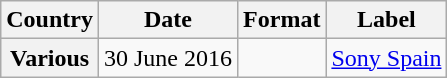<table class="wikitable plainrowheaders">
<tr>
<th>Country</th>
<th>Date</th>
<th>Format</th>
<th>Label</th>
</tr>
<tr>
<th scope="row">Various</th>
<td>30 June 2016</td>
<td></td>
<td><a href='#'>Sony Spain</a></td>
</tr>
</table>
